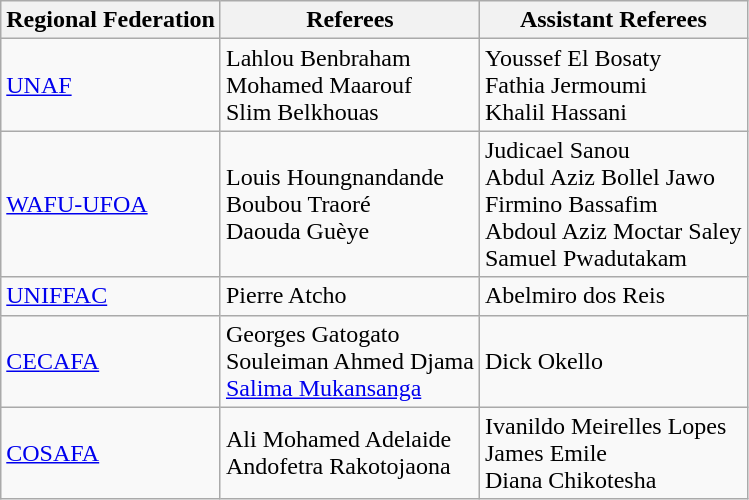<table class="wikitable">
<tr>
<th>Regional Federation</th>
<th>Referees</th>
<th>Assistant Referees</th>
</tr>
<tr>
<td><a href='#'>UNAF</a></td>
<td> Lahlou Benbraham<br> Mohamed Maarouf<br> Slim Belkhouas</td>
<td> Youssef El Bosaty<br> Fathia Jermoumi<br> Khalil Hassani</td>
</tr>
<tr>
<td><a href='#'>WAFU-UFOA</a></td>
<td> Louis Houngnandande<br> Boubou Traoré<br> Daouda Guèye</td>
<td> Judicael Sanou<br> Abdul Aziz Bollel Jawo<br> Firmino Bassafim<br> Abdoul Aziz Moctar Saley<br> Samuel Pwadutakam</td>
</tr>
<tr>
<td><a href='#'>UNIFFAC</a></td>
<td> Pierre Atcho</td>
<td> Abelmiro dos Reis</td>
</tr>
<tr>
<td><a href='#'>CECAFA</a></td>
<td> Georges Gatogato<br> Souleiman Ahmed Djama<br> <a href='#'>Salima Mukansanga</a></td>
<td> Dick Okello</td>
</tr>
<tr>
<td><a href='#'>COSAFA</a></td>
<td> Ali Mohamed Adelaide<br> Andofetra Rakotojaona</td>
<td> Ivanildo Meirelles Lopes<br> James Emile<br> Diana Chikotesha</td>
</tr>
</table>
